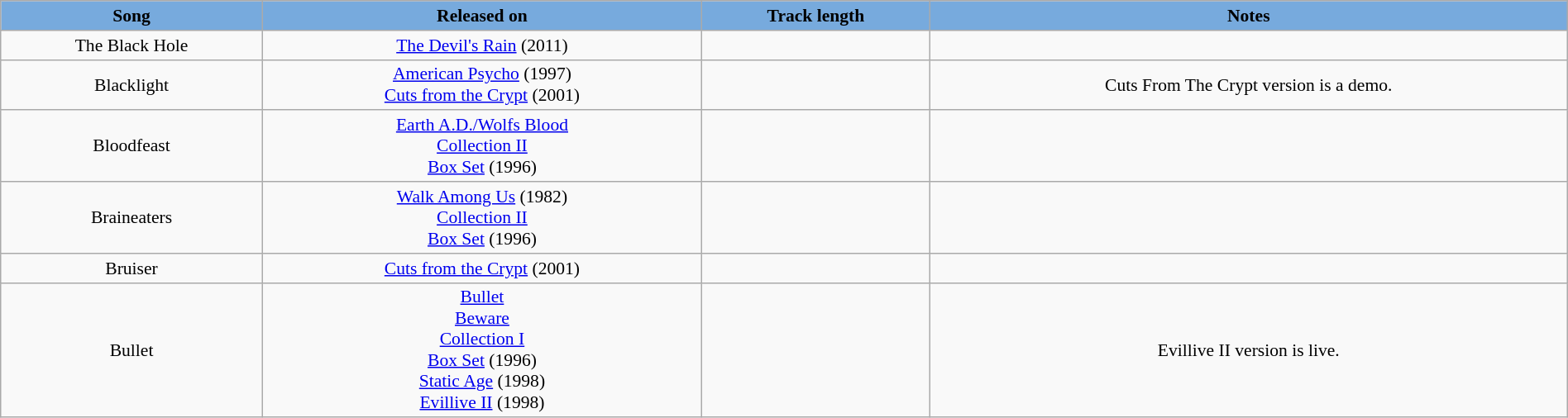<table class="wikitable" style="margin:0.5em auto; clear:both; font-size:.9em; text-align:center; width:100%">
<tr>
<th style="background: #7ad;">Song</th>
<th style="background: #7ad;">Released on</th>
<th style="background: #7ad;">Track length</th>
<th style="background: #7ad;">Notes</th>
</tr>
<tr>
<td>The Black Hole</td>
<td><a href='#'>The Devil's Rain</a> (2011)</td>
<td></td>
<td></td>
</tr>
<tr>
<td>Blacklight</td>
<td><a href='#'>American Psycho</a> (1997)<br><a href='#'>Cuts from the Crypt</a> (2001)</td>
<td></td>
<td>Cuts From The Crypt version is a demo.</td>
</tr>
<tr>
<td>Bloodfeast</td>
<td><a href='#'>Earth A.D./Wolfs Blood</a><br><a href='#'>Collection II</a><br><a href='#'>Box Set</a> (1996)</td>
<td></td>
<td></td>
</tr>
<tr>
<td>Braineaters</td>
<td><a href='#'>Walk Among Us</a> (1982)<br><a href='#'>Collection II</a><br><a href='#'>Box Set</a> (1996)</td>
<td></td>
<td></td>
</tr>
<tr>
<td>Bruiser</td>
<td><a href='#'>Cuts from the Crypt</a> (2001)</td>
<td></td>
<td></td>
</tr>
<tr>
<td>Bullet</td>
<td><a href='#'>Bullet</a><br><a href='#'>Beware</a><br><a href='#'>Collection I</a><br><a href='#'>Box Set</a> (1996)<br><a href='#'>Static Age</a> (1998)<br><a href='#'>Evillive II</a> (1998)</td>
<td></td>
<td>Evillive II version is live.</td>
</tr>
</table>
